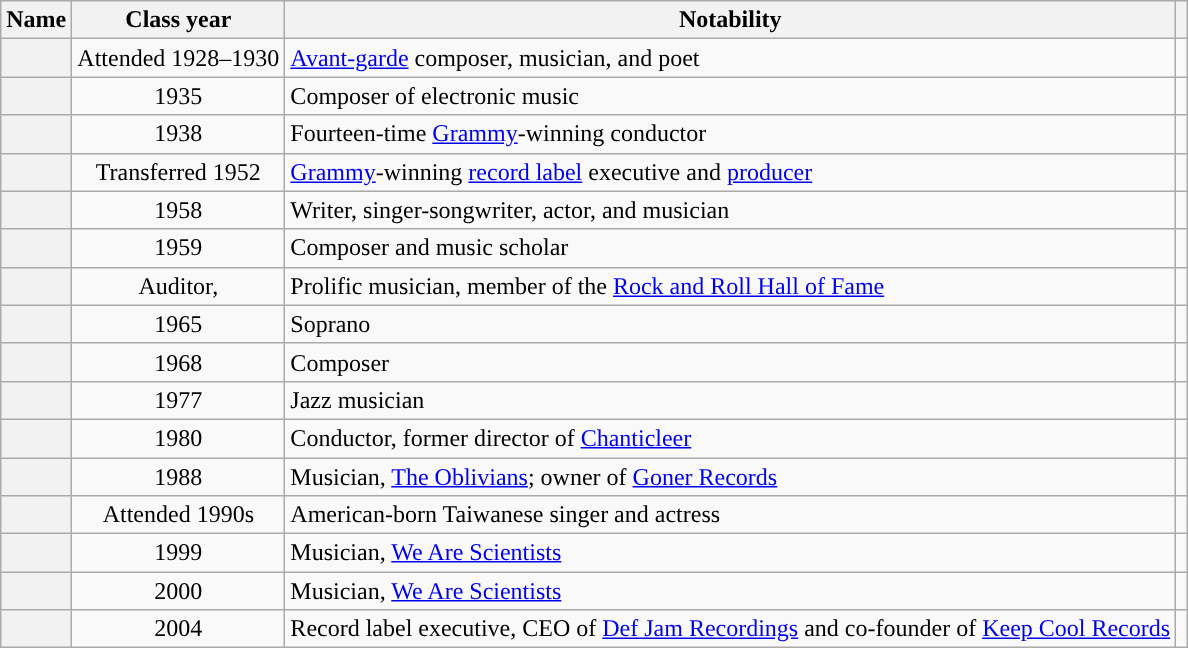<table class="wikitable sortable plainrowheaders" style="text-align:center; border:2px solid #">
<tr>
<th scope="col">Name</th>
<th scope="col">Class year</th>
<th scope="col">Notability</th>
<th scope="col"></th>
</tr>
<tr>
<th scope="row"></th>
<td>Attended 1928–1930</td>
<td style="text-align:left;"><a href='#'>Avant-garde</a> composer, musician, and poet</td>
<td></td>
</tr>
<tr>
<th scope="row"></th>
<td>1935</td>
<td style="text-align:left;">Composer of electronic music</td>
<td></td>
</tr>
<tr>
<th scope="row"></th>
<td>1938</td>
<td style="text-align:left;">Fourteen-time <a href='#'>Grammy</a>-winning conductor</td>
<td></td>
</tr>
<tr>
<th scope="row"></th>
<td>Transferred 1952</td>
<td style="text-align:left;"><a href='#'>Grammy</a>-winning <a href='#'>record label</a> executive and <a href='#'>producer</a></td>
<td></td>
</tr>
<tr>
<th scope="row"></th>
<td>1958</td>
<td style="text-align:left;">Writer, singer-songwriter, actor, and musician</td>
<td></td>
</tr>
<tr>
<th scope="row"></th>
<td>1959</td>
<td style="text-align:left;">Composer and music scholar</td>
<td></td>
</tr>
<tr>
<th scope="row"></th>
<td>Auditor, </td>
<td style="text-align:left;">Prolific musician, member of the <a href='#'>Rock and Roll Hall of Fame</a></td>
<td></td>
</tr>
<tr>
<th scope="row"></th>
<td>1965</td>
<td style="text-align:left;">Soprano</td>
<td></td>
</tr>
<tr>
<th scope="row"></th>
<td>1968</td>
<td style="text-align:left;">Composer</td>
<td></td>
</tr>
<tr>
<th scope="row"></th>
<td>1977</td>
<td style="text-align:left;">Jazz musician</td>
<td></td>
</tr>
<tr>
<th scope="row"></th>
<td>1980</td>
<td style="text-align:left;">Conductor, former director of <a href='#'>Chanticleer</a></td>
<td></td>
</tr>
<tr>
<th scope="row"></th>
<td>1988</td>
<td style="text-align:left;">Musician, <a href='#'>The Oblivians</a>; owner of <a href='#'>Goner Records</a></td>
<td></td>
</tr>
<tr>
<th scope="row"></th>
<td>Attended 1990s</td>
<td style="text-align:left;">American-born Taiwanese singer and actress</td>
<td></td>
</tr>
<tr>
<th scope="row"></th>
<td>1999</td>
<td style="text-align:left;">Musician, <a href='#'>We Are Scientists</a></td>
<td></td>
</tr>
<tr>
<th scope="row"></th>
<td>2000</td>
<td style="text-align:left;">Musician, <a href='#'>We Are Scientists</a></td>
<td></td>
</tr>
<tr>
<th scope="row"></th>
<td>2004</td>
<td style="text-align:left;">Record label executive, CEO of <a href='#'>Def Jam Recordings</a> and co-founder of <a href='#'>Keep Cool Records</a></td>
<td></td>
</tr>
</table>
